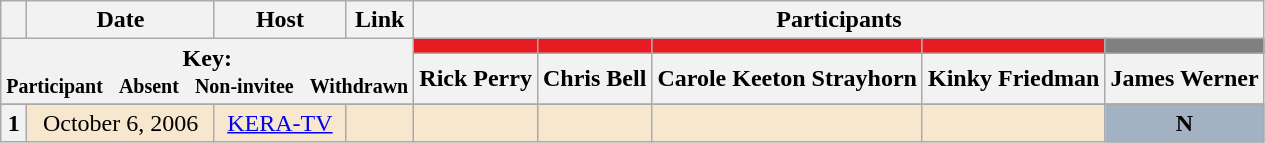<table class="wikitable" style="text-align:center;">
<tr>
<th scope="col"></th>
<th scope="col">Date</th>
<th scope="col">Host</th>
<th scope="col">Link</th>
<th scope="col" colspan="7">Participants</th>
</tr>
<tr>
<th colspan="4" rowspan="2">Key:<br> <small>Participant  </small> <small>Absent  </small> <small>Non-invitee  </small> <small>Withdrawn</small></th>
<th scope="col" style="background:#E81B23;"></th>
<th scope="col" style="background:#E81B23;"></th>
<th scope="col" style="background:#E81B23;"></th>
<th scope="col" style="background:#E81B23;"></th>
<th scope="col" style="background:#808080;"></th>
</tr>
<tr>
<th scope="col">Rick Perry</th>
<th scope="col">Chris Bell</th>
<th scope="col">Carole Keeton Strayhorn</th>
<th scope="col">Kinky Friedman</th>
<th scope="col">James Werner</th>
</tr>
<tr>
</tr>
<tr bgcolor="#F7E7CE">
<th scope="row">1</th>
<td style="white-space:nowrap;">October 6, 2006</td>
<td style="white-space:nowrap;"><a href='#'>KERA-TV</a></td>
<td style="white-space:nowrap;"></td>
<td></td>
<td></td>
<td></td>
<td></td>
<td style="background:#A2B2C2; color:black; text-align:center;"><strong>N</strong></td>
</tr>
</table>
